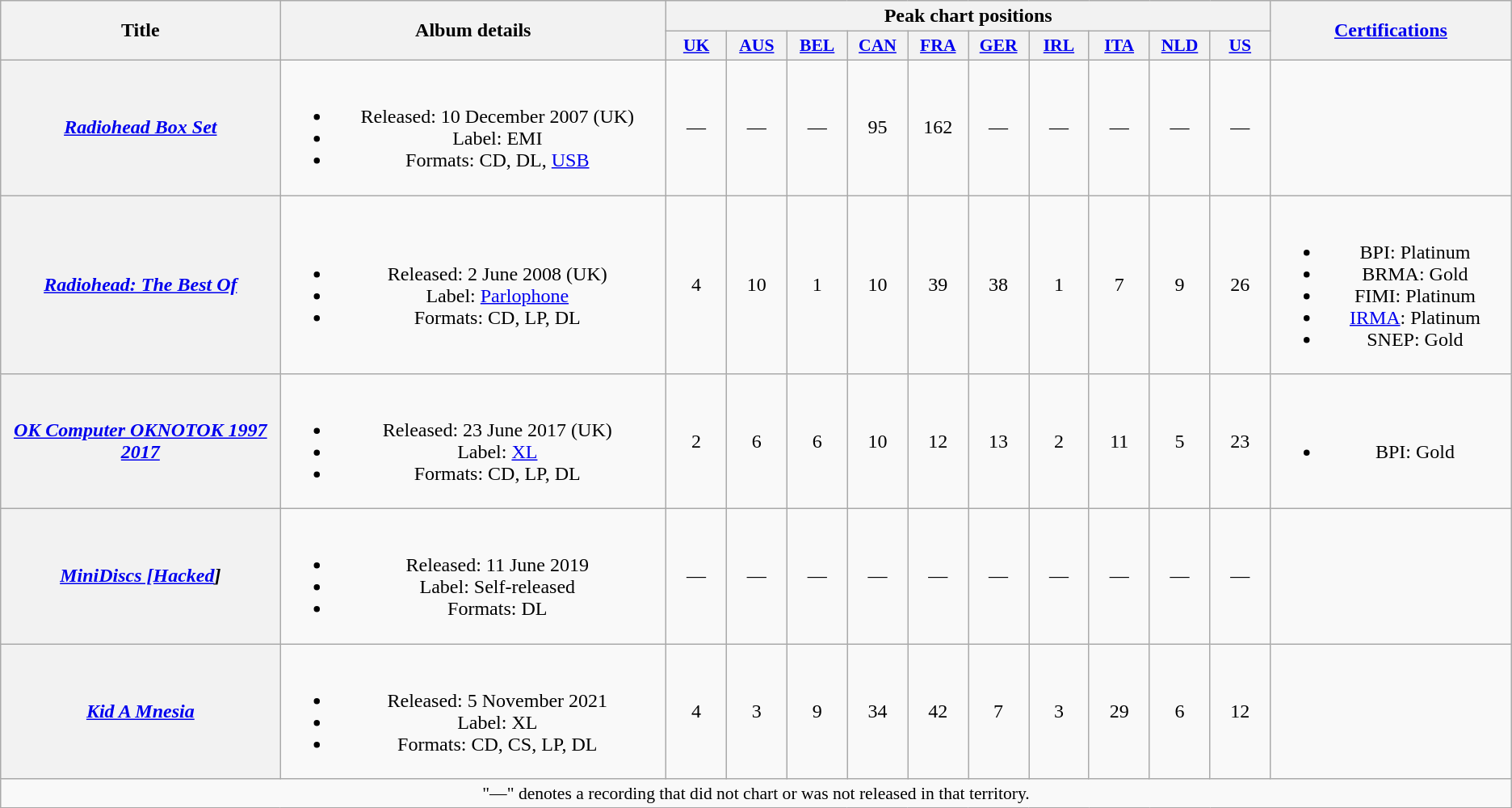<table class="wikitable plainrowheaders" style="text-align:center;">
<tr>
<th scope="col" rowspan="2" style="width:14em;">Title</th>
<th scope="col" rowspan="2" style="width:19.5em;">Album details</th>
<th scope="col" colspan="10">Peak chart positions</th>
<th scope="col" rowspan="2" style="width:12em;"><a href='#'>Certifications</a></th>
</tr>
<tr>
<th scope="col" style="width:3em;font-size:90%;"><a href='#'>UK</a><br></th>
<th scope="col" style="width:3em;font-size:90%;"><a href='#'>AUS</a><br></th>
<th scope="col" style="width:3em;font-size:90%;"><a href='#'>BEL</a><br></th>
<th scope="col" style="width:3em;font-size:90%;"><a href='#'>CAN</a><br></th>
<th scope="col" style="width:3em;font-size:90%;"><a href='#'>FRA</a><br></th>
<th scope="col" style="width:3em;font-size:90%;"><a href='#'>GER</a><br></th>
<th scope="col" style="width:3em;font-size:90%;"><a href='#'>IRL</a><br></th>
<th scope="col" style="width:3em;font-size:90%;"><a href='#'>ITA</a><br></th>
<th scope="col" style="width:3em;font-size:90%;"><a href='#'>NLD</a><br></th>
<th scope="col" style="width:3em;font-size:90%;"><a href='#'>US</a><br></th>
</tr>
<tr>
<th scope="row"><em><a href='#'>Radiohead Box Set</a></em></th>
<td><br><ul><li>Released: 10 December 2007 <span>(UK)</span></li><li>Label: EMI</li><li>Formats: CD, DL, <a href='#'>USB</a></li></ul></td>
<td>—</td>
<td>—</td>
<td>—</td>
<td>95</td>
<td>162</td>
<td>—</td>
<td>—</td>
<td>—</td>
<td>—</td>
<td>—</td>
<td></td>
</tr>
<tr>
<th scope="row"><em><a href='#'>Radiohead: The Best Of</a></em></th>
<td><br><ul><li>Released: 2 June 2008 <span>(UK)</span></li><li>Label: <a href='#'>Parlophone</a></li><li>Formats: CD, LP, DL</li></ul></td>
<td>4</td>
<td>10</td>
<td>1</td>
<td>10</td>
<td>39</td>
<td>38</td>
<td>1</td>
<td>7</td>
<td>9</td>
<td>26</td>
<td><br><ul><li>BPI: Platinum</li><li>BRMA: Gold</li><li>FIMI: Platinum</li><li><a href='#'>IRMA</a>: Platinum</li><li>SNEP: Gold</li></ul></td>
</tr>
<tr>
<th scope="row"><em><a href='#'>OK Computer OKNOTOK 1997 2017</a></em></th>
<td><br><ul><li>Released: 23 June 2017 <span>(UK)</span></li><li>Label: <a href='#'>XL</a></li><li>Formats: CD, LP, DL</li></ul></td>
<td>2</td>
<td>6</td>
<td>6</td>
<td>10</td>
<td>12</td>
<td>13</td>
<td>2</td>
<td>11</td>
<td>5</td>
<td>23</td>
<td><br><ul><li>BPI: Gold</li></ul></td>
</tr>
<tr>
<th scope="row"><em><a href='#'>MiniDiscs [Hacked</a>]</em></th>
<td><br><ul><li>Released: 11 June 2019</li><li>Label: Self-released</li><li>Formats: DL</li></ul></td>
<td>—</td>
<td>—</td>
<td>—</td>
<td>—</td>
<td>—</td>
<td>—</td>
<td>—</td>
<td>—</td>
<td>—</td>
<td>—</td>
<td></td>
</tr>
<tr>
<th scope="row"><em><a href='#'>Kid A Mnesia</a></em></th>
<td><br><ul><li>Released: 5 November 2021</li><li>Label: XL</li><li>Formats: CD, CS, LP, DL</li></ul></td>
<td>4</td>
<td>3</td>
<td>9</td>
<td>34</td>
<td>42</td>
<td>7</td>
<td>3</td>
<td>29</td>
<td>6</td>
<td>12</td>
<td></td>
</tr>
<tr>
<td colspan="13" style="font-size:90%">"—" denotes a recording that did not chart or was not released in that territory.</td>
</tr>
</table>
